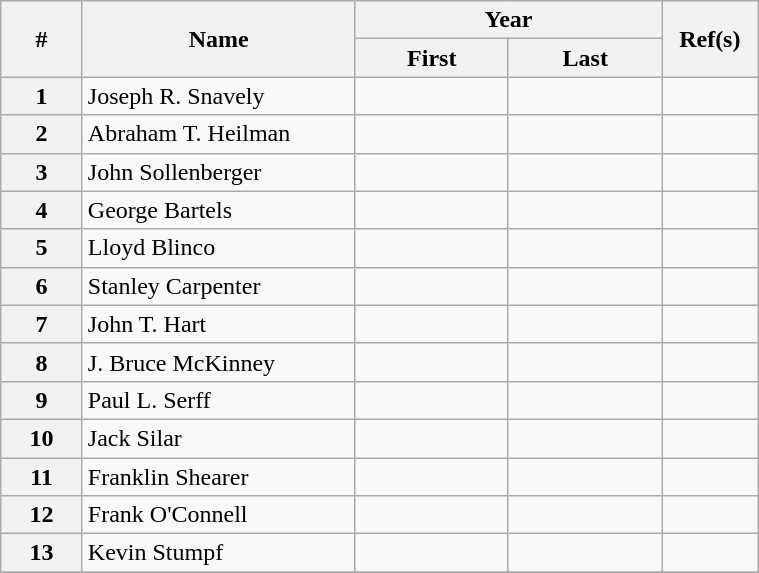<table class="wikitable sortable" width=40%>
<tr>
<th width=4% rowspan=2><strong>#</strong></th>
<th width=12% rowspan=2 class="unsortable">Name</th>
<th colspan=2>Year</th>
<th width=2% rowspan=2 class="unsortable">Ref(s)</th>
</tr>
<tr>
<th width=8%>First</th>
<th width=8%>Last</th>
</tr>
<tr>
<th>1</th>
<td>Joseph R. Snavely</td>
<td></td>
<td></td>
<td></td>
</tr>
<tr>
<th>2</th>
<td>Abraham T. Heilman</td>
<td></td>
<td></td>
<td></td>
</tr>
<tr>
<th>3</th>
<td>John Sollenberger</td>
<td></td>
<td></td>
<td></td>
</tr>
<tr>
<th>4</th>
<td>George Bartels</td>
<td></td>
<td></td>
<td></td>
</tr>
<tr>
<th>5</th>
<td>Lloyd Blinco</td>
<td></td>
<td></td>
<td></td>
</tr>
<tr>
<th>6</th>
<td>Stanley Carpenter</td>
<td></td>
<td></td>
<td></td>
</tr>
<tr>
<th>7</th>
<td>John T. Hart</td>
<td></td>
<td></td>
<td></td>
</tr>
<tr>
<th>8</th>
<td>J. Bruce McKinney</td>
<td></td>
<td></td>
<td></td>
</tr>
<tr>
<th>9</th>
<td>Paul L. Serff</td>
<td></td>
<td></td>
<td></td>
</tr>
<tr>
<th>10</th>
<td>Jack Silar</td>
<td></td>
<td></td>
<td></td>
</tr>
<tr>
<th>11</th>
<td>Franklin Shearer</td>
<td></td>
<td></td>
<td></td>
</tr>
<tr>
<th>12</th>
<td>Frank O'Connell</td>
<td></td>
<td></td>
<td></td>
</tr>
<tr>
<th>13</th>
<td>Kevin Stumpf</td>
<td></td>
<td></td>
<td></td>
</tr>
<tr>
</tr>
</table>
